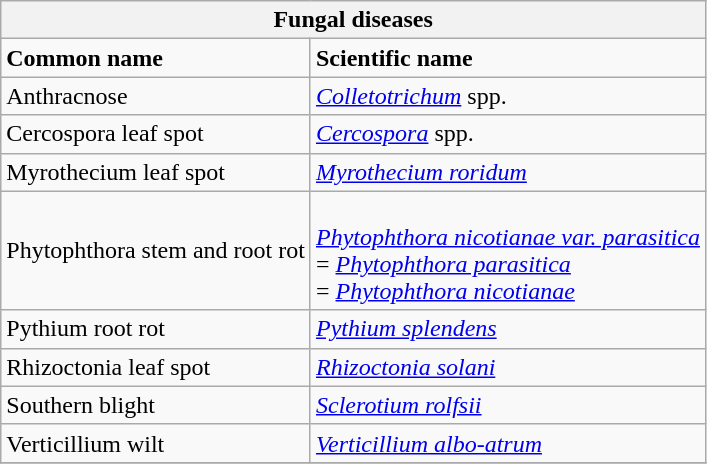<table class="wikitable" style="clear">
<tr>
<th colspan=2><strong>Fungal diseases</strong><br></th>
</tr>
<tr>
<td><strong>Common name</strong></td>
<td><strong>Scientific name</strong></td>
</tr>
<tr>
<td>Anthracnose</td>
<td><em><a href='#'>Colletotrichum</a></em> spp.</td>
</tr>
<tr>
<td>Cercospora leaf spot</td>
<td><em><a href='#'>Cercospora</a></em> spp.</td>
</tr>
<tr>
<td>Myrothecium leaf spot</td>
<td><em><a href='#'>Myrothecium roridum</a></em></td>
</tr>
<tr>
<td>Phytophthora stem and root rot</td>
<td><br><em><a href='#'>Phytophthora nicotianae var. parasitica</a></em> <br>= <em><a href='#'>Phytophthora parasitica</a></em> <br>= <em><a href='#'>Phytophthora nicotianae</a></em></td>
</tr>
<tr>
<td>Pythium root rot</td>
<td><em><a href='#'>Pythium splendens</a></em></td>
</tr>
<tr>
<td>Rhizoctonia leaf spot</td>
<td><em><a href='#'>Rhizoctonia solani</a></em></td>
</tr>
<tr>
<td>Southern blight</td>
<td><em><a href='#'>Sclerotium rolfsii</a></em></td>
</tr>
<tr>
<td>Verticillium wilt</td>
<td><em><a href='#'>Verticillium albo-atrum</a></em></td>
</tr>
<tr>
</tr>
</table>
